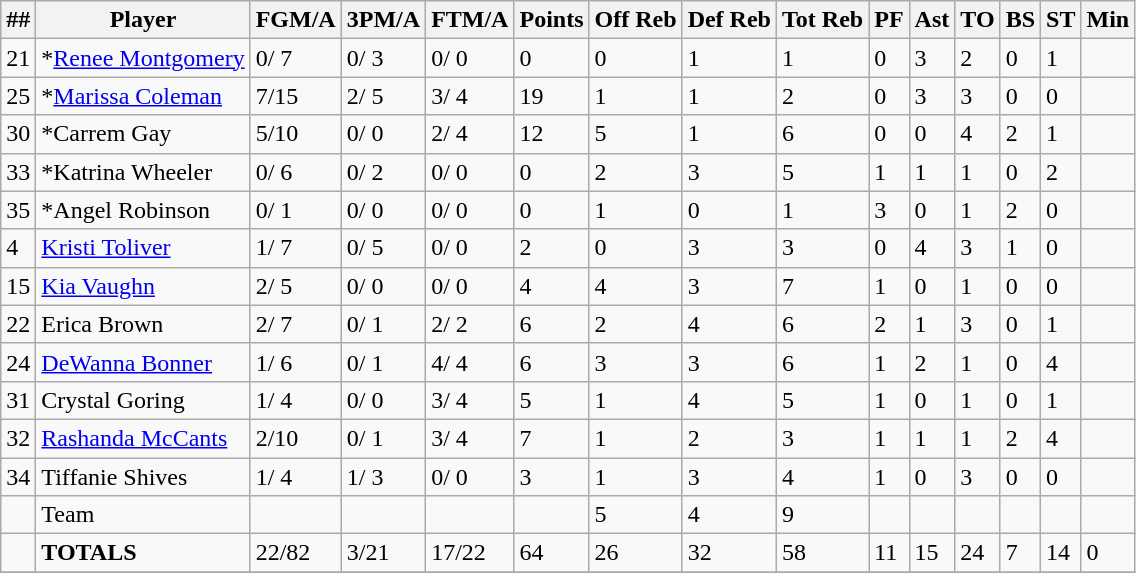<table class="wikitable sortable">
<tr>
<th>##</th>
<th>Player</th>
<th>FGM/A</th>
<th>3PM/A</th>
<th>FTM/A</th>
<th>Points</th>
<th>Off Reb</th>
<th>Def Reb</th>
<th>Tot Reb</th>
<th>PF</th>
<th>Ast</th>
<th>TO</th>
<th>BS</th>
<th>ST</th>
<th>Min</th>
</tr>
<tr>
<td>21</td>
<td>*<a href='#'>Renee Montgomery</a></td>
<td>0/ 7</td>
<td>0/ 3</td>
<td>0/ 0</td>
<td>0</td>
<td>0</td>
<td>1</td>
<td>1</td>
<td>0</td>
<td>3</td>
<td>2</td>
<td>0</td>
<td>1</td>
<td></td>
</tr>
<tr>
<td>25</td>
<td>*<a href='#'>Marissa Coleman</a></td>
<td>7/15</td>
<td>2/ 5</td>
<td>3/ 4</td>
<td>19</td>
<td>1</td>
<td>1</td>
<td>2</td>
<td>0</td>
<td>3</td>
<td>3</td>
<td>0</td>
<td>0</td>
<td></td>
</tr>
<tr>
<td>30</td>
<td>*Carrem Gay</td>
<td>5/10</td>
<td>0/ 0</td>
<td>2/ 4</td>
<td>12</td>
<td>5</td>
<td>1</td>
<td>6</td>
<td>0</td>
<td>0</td>
<td>4</td>
<td>2</td>
<td>1</td>
<td></td>
</tr>
<tr>
<td>33</td>
<td>*Katrina Wheeler</td>
<td>0/ 6</td>
<td>0/ 2</td>
<td>0/ 0</td>
<td>0</td>
<td>2</td>
<td>3</td>
<td>5</td>
<td>1</td>
<td>1</td>
<td>1</td>
<td>0</td>
<td>2</td>
<td></td>
</tr>
<tr>
<td>35</td>
<td>*Angel Robinson</td>
<td>0/ 1</td>
<td>0/ 0</td>
<td>0/ 0</td>
<td>0</td>
<td>1</td>
<td>0</td>
<td>1</td>
<td>3</td>
<td>0</td>
<td>1</td>
<td>2</td>
<td>0</td>
<td></td>
</tr>
<tr>
<td>4</td>
<td><a href='#'>Kristi Toliver</a></td>
<td>1/ 7</td>
<td>0/ 5</td>
<td>0/ 0</td>
<td>2</td>
<td>0</td>
<td>3</td>
<td>3</td>
<td>0</td>
<td>4</td>
<td>3</td>
<td>1</td>
<td>0</td>
<td></td>
</tr>
<tr>
<td>15</td>
<td><a href='#'>Kia Vaughn</a></td>
<td>2/ 5</td>
<td>0/ 0</td>
<td>0/ 0</td>
<td>4</td>
<td>4</td>
<td>3</td>
<td>7</td>
<td>1</td>
<td>0</td>
<td>1</td>
<td>0</td>
<td>0</td>
<td></td>
</tr>
<tr>
<td>22</td>
<td>Erica Brown</td>
<td>2/ 7</td>
<td>0/ 1</td>
<td>2/ 2</td>
<td>6</td>
<td>2</td>
<td>4</td>
<td>6</td>
<td>2</td>
<td>1</td>
<td>3</td>
<td>0</td>
<td>1</td>
<td></td>
</tr>
<tr>
<td>24</td>
<td><a href='#'>DeWanna Bonner</a></td>
<td>1/ 6</td>
<td>0/ 1</td>
<td>4/ 4</td>
<td>6</td>
<td>3</td>
<td>3</td>
<td>6</td>
<td>1</td>
<td>2</td>
<td>1</td>
<td>0</td>
<td>4</td>
<td></td>
</tr>
<tr>
<td>31</td>
<td>Crystal Goring</td>
<td>1/ 4</td>
<td>0/ 0</td>
<td>3/ 4</td>
<td>5</td>
<td>1</td>
<td>4</td>
<td>5</td>
<td>1</td>
<td>0</td>
<td>1</td>
<td>0</td>
<td>1</td>
<td></td>
</tr>
<tr>
<td>32</td>
<td><a href='#'>Rashanda McCants</a></td>
<td>2/10</td>
<td>0/ 1</td>
<td>3/ 4</td>
<td>7</td>
<td>1</td>
<td>2</td>
<td>3</td>
<td>1</td>
<td>1</td>
<td>1</td>
<td>2</td>
<td>4</td>
<td></td>
</tr>
<tr>
<td>34</td>
<td>Tiffanie Shives</td>
<td>1/ 4</td>
<td>1/ 3</td>
<td>0/ 0</td>
<td>3</td>
<td>1</td>
<td>3</td>
<td>4</td>
<td>1</td>
<td>0</td>
<td>3</td>
<td>0</td>
<td>0</td>
<td></td>
</tr>
<tr>
<td></td>
<td>Team</td>
<td></td>
<td></td>
<td></td>
<td></td>
<td>5</td>
<td>4</td>
<td>9</td>
<td></td>
<td></td>
<td></td>
<td></td>
<td></td>
<td></td>
</tr>
<tr>
<td></td>
<td><strong>TOTALS</strong></td>
<td>22/82</td>
<td>3/21</td>
<td>17/22</td>
<td>64</td>
<td>26</td>
<td>32</td>
<td>58</td>
<td>11</td>
<td>15</td>
<td>24</td>
<td>7</td>
<td>14</td>
<td>0</td>
</tr>
<tr>
</tr>
</table>
